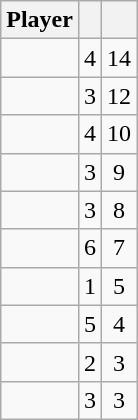<table class="wikitable sortable" style="text-align:center;">
<tr>
<th>Player</th>
<th></th>
<th></th>
</tr>
<tr>
<td style="text-align:left;"></td>
<td>4</td>
<td>14</td>
</tr>
<tr>
<td style="text-align:left;"></td>
<td>3</td>
<td>12</td>
</tr>
<tr>
<td style="text-align:left;"></td>
<td>4</td>
<td>10</td>
</tr>
<tr>
<td style="text-align:left;"></td>
<td>3</td>
<td>9</td>
</tr>
<tr>
<td style="text-align:left;"></td>
<td>3</td>
<td>8</td>
</tr>
<tr>
<td style="text-align:left;"></td>
<td>6</td>
<td>7</td>
</tr>
<tr>
<td style="text-align:left;"></td>
<td>1</td>
<td>5</td>
</tr>
<tr>
<td style="text-align:left;"></td>
<td>5</td>
<td>4</td>
</tr>
<tr>
<td style="text-align:left;"></td>
<td>2</td>
<td>3</td>
</tr>
<tr>
<td style="text-align:left;"></td>
<td>3</td>
<td>3</td>
</tr>
</table>
